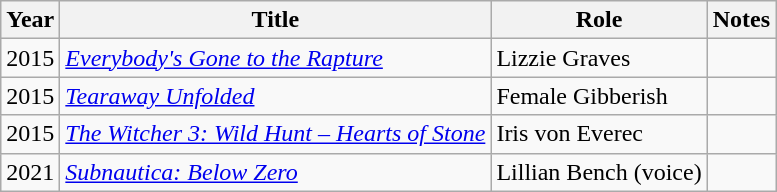<table class="wikitable sortable">
<tr>
<th>Year</th>
<th>Title</th>
<th>Role</th>
<th>Notes</th>
</tr>
<tr>
<td>2015</td>
<td><em><a href='#'>Everybody's Gone to the Rapture</a></em></td>
<td>Lizzie Graves</td>
<td></td>
</tr>
<tr>
<td>2015</td>
<td><em><a href='#'>Tearaway Unfolded</a></em></td>
<td>Female Gibberish</td>
<td></td>
</tr>
<tr>
<td>2015</td>
<td><em><a href='#'>The Witcher 3: Wild Hunt – Hearts of Stone</a></em></td>
<td>Iris von Everec</td>
<td></td>
</tr>
<tr>
<td>2021</td>
<td><em><a href='#'>Subnautica: Below Zero</a></em></td>
<td>Lillian Bench (voice)</td>
<td></td>
</tr>
</table>
